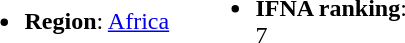<table>
<tr>
<td width=150px><br><ul><li><strong>Region</strong>: <a href='#'>Africa</a></li></ul></td>
<td width=150px><br><ul><li><strong>IFNA ranking</strong>: 7</li></ul></td>
</tr>
</table>
